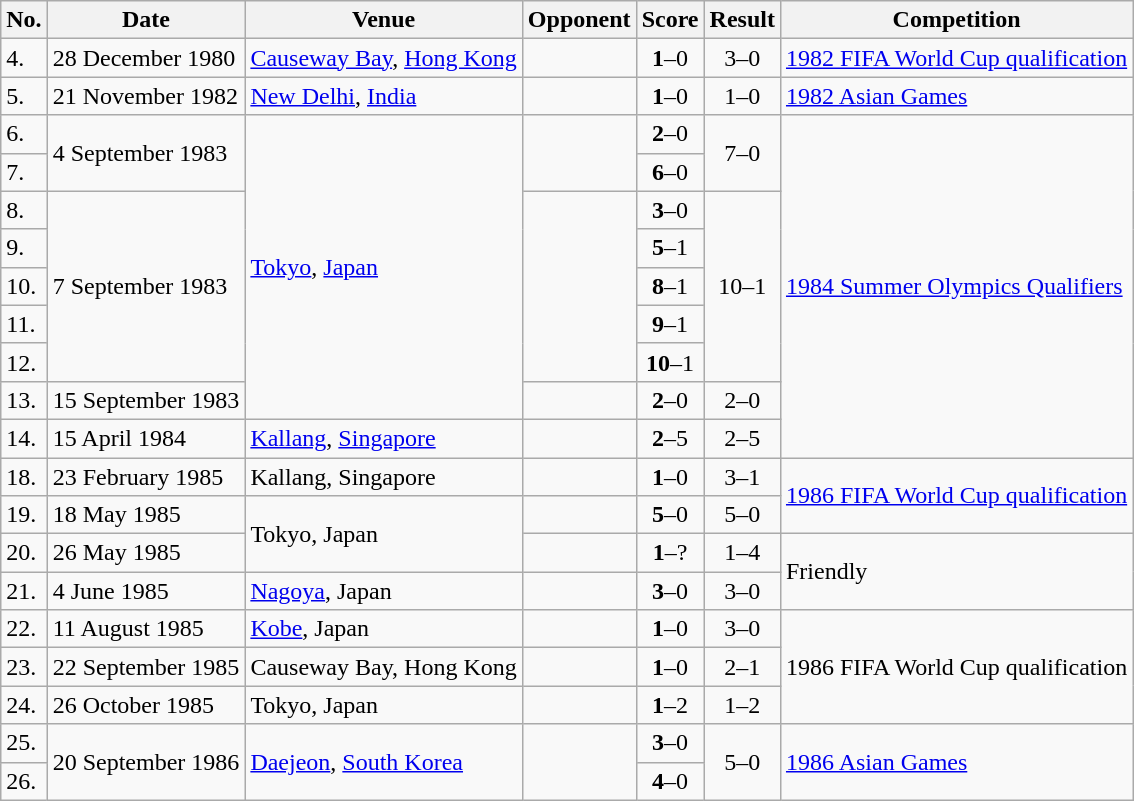<table class="wikitable">
<tr>
<th>No.</th>
<th>Date</th>
<th>Venue</th>
<th>Opponent</th>
<th>Score</th>
<th>Result</th>
<th>Competition</th>
</tr>
<tr>
<td>4.</td>
<td>28 December 1980</td>
<td><a href='#'>Causeway Bay</a>, <a href='#'>Hong Kong</a></td>
<td></td>
<td align=center><strong>1</strong>–0</td>
<td align=center>3–0</td>
<td><a href='#'>1982 FIFA World Cup qualification</a></td>
</tr>
<tr>
<td>5.</td>
<td>21 November 1982</td>
<td><a href='#'>New Delhi</a>, <a href='#'>India</a></td>
<td></td>
<td align=center><strong>1</strong>–0</td>
<td align=center>1–0</td>
<td><a href='#'>1982 Asian Games</a></td>
</tr>
<tr>
<td>6.</td>
<td rowspan=2>4 September 1983</td>
<td rowspan=8><a href='#'>Tokyo</a>, <a href='#'>Japan</a></td>
<td rowspan=2></td>
<td align=center><strong>2</strong>–0</td>
<td rowspan=2 align=center>7–0</td>
<td rowspan=9><a href='#'>1984 Summer Olympics Qualifiers</a></td>
</tr>
<tr>
<td>7.</td>
<td align=center><strong>6</strong>–0</td>
</tr>
<tr>
<td>8.</td>
<td rowspan=5>7 September 1983</td>
<td rowspan=5></td>
<td align=center><strong>3</strong>–0</td>
<td rowspan=5 align=center>10–1</td>
</tr>
<tr>
<td>9.</td>
<td align=center><strong>5</strong>–1</td>
</tr>
<tr>
<td>10.</td>
<td align=center><strong>8</strong>–1</td>
</tr>
<tr>
<td>11.</td>
<td align=center><strong>9</strong>–1</td>
</tr>
<tr>
<td>12.</td>
<td align=center><strong>10</strong>–1</td>
</tr>
<tr>
<td>13.</td>
<td>15 September 1983</td>
<td></td>
<td align=center><strong>2</strong>–0</td>
<td align=center>2–0</td>
</tr>
<tr>
<td>14.</td>
<td>15 April 1984</td>
<td><a href='#'>Kallang</a>, <a href='#'>Singapore</a></td>
<td></td>
<td align=center><strong>2</strong>–5</td>
<td align=center>2–5</td>
</tr>
<tr>
<td>18.</td>
<td>23 February 1985</td>
<td>Kallang, Singapore</td>
<td></td>
<td align=center><strong>1</strong>–0</td>
<td align=center>3–1</td>
<td rowspan=2><a href='#'>1986 FIFA World Cup qualification</a></td>
</tr>
<tr>
<td>19.</td>
<td>18 May 1985</td>
<td rowspan=2>Tokyo, Japan</td>
<td></td>
<td align=center><strong>5</strong>–0</td>
<td align=center>5–0</td>
</tr>
<tr>
<td>20.</td>
<td>26 May 1985</td>
<td></td>
<td align=center><strong>1</strong>–?</td>
<td align=center>1–4</td>
<td rowspan=2>Friendly</td>
</tr>
<tr>
<td>21.</td>
<td>4 June 1985</td>
<td><a href='#'>Nagoya</a>, Japan</td>
<td></td>
<td align=center><strong>3</strong>–0</td>
<td align=center>3–0</td>
</tr>
<tr>
<td>22.</td>
<td>11 August 1985</td>
<td><a href='#'>Kobe</a>, Japan</td>
<td></td>
<td align=center><strong>1</strong>–0</td>
<td align=center>3–0</td>
<td rowspan=3>1986 FIFA World Cup qualification</td>
</tr>
<tr>
<td>23.</td>
<td>22 September 1985</td>
<td>Causeway Bay, Hong Kong</td>
<td></td>
<td align=center><strong>1</strong>–0</td>
<td align=center>2–1</td>
</tr>
<tr>
<td>24.</td>
<td>26 October 1985</td>
<td>Tokyo, Japan</td>
<td></td>
<td align=center><strong>1</strong>–2</td>
<td align=center>1–2</td>
</tr>
<tr>
<td>25.</td>
<td rowspan=2>20 September 1986</td>
<td rowspan=2><a href='#'>Daejeon</a>, <a href='#'>South Korea</a></td>
<td rowspan=2></td>
<td align=center><strong>3</strong>–0</td>
<td rowspan=2 align=center>5–0</td>
<td rowspan=2><a href='#'>1986 Asian Games</a></td>
</tr>
<tr>
<td>26.</td>
<td align=center><strong>4</strong>–0</td>
</tr>
</table>
